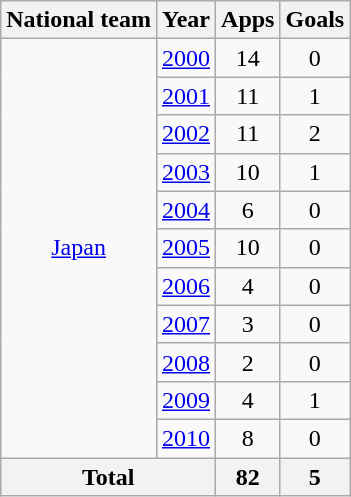<table class="wikitable" style="text-align:center">
<tr>
<th>National team</th>
<th>Year</th>
<th>Apps</th>
<th>Goals</th>
</tr>
<tr>
<td rowspan="11"><a href='#'>Japan</a></td>
<td><a href='#'>2000</a></td>
<td>14</td>
<td>0</td>
</tr>
<tr>
<td><a href='#'>2001</a></td>
<td>11</td>
<td>1</td>
</tr>
<tr>
<td><a href='#'>2002</a></td>
<td>11</td>
<td>2</td>
</tr>
<tr>
<td><a href='#'>2003</a></td>
<td>10</td>
<td>1</td>
</tr>
<tr>
<td><a href='#'>2004</a></td>
<td>6</td>
<td>0</td>
</tr>
<tr>
<td><a href='#'>2005</a></td>
<td>10</td>
<td>0</td>
</tr>
<tr>
<td><a href='#'>2006</a></td>
<td>4</td>
<td>0</td>
</tr>
<tr>
<td><a href='#'>2007</a></td>
<td>3</td>
<td>0</td>
</tr>
<tr>
<td><a href='#'>2008</a></td>
<td>2</td>
<td>0</td>
</tr>
<tr>
<td><a href='#'>2009</a></td>
<td>4</td>
<td>1</td>
</tr>
<tr>
<td><a href='#'>2010</a></td>
<td>8</td>
<td>0</td>
</tr>
<tr>
<th colspan="2">Total</th>
<th>82</th>
<th>5</th>
</tr>
</table>
